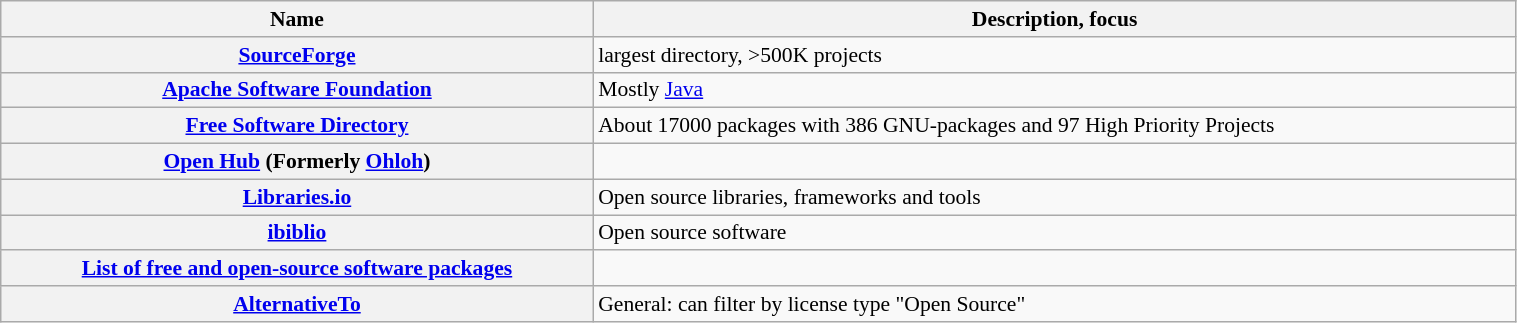<table class="wikitable" style="font-size: 90%; width: 80%">
<tr>
<th>Name</th>
<th>Description, focus</th>
</tr>
<tr>
<th><a href='#'>SourceForge</a></th>
<td>largest directory, >500K projects</td>
</tr>
<tr>
<th><a href='#'>Apache Software Foundation</a></th>
<td>Mostly <a href='#'>Java</a></td>
</tr>
<tr>
<th><a href='#'>Free Software Directory</a></th>
<td>About 17000 packages with 386 GNU-packages and 97 High Priority Projects</td>
</tr>
<tr>
<th><a href='#'>Open Hub</a> (Formerly <a href='#'>Ohloh</a>)</th>
<td></td>
</tr>
<tr>
<th><a href='#'>Libraries.io</a></th>
<td>Open source libraries, frameworks and tools</td>
</tr>
<tr>
<th><a href='#'>ibiblio</a></th>
<td>Open source software</td>
</tr>
<tr>
<th><a href='#'>List of free and open-source software packages</a></th>
<td></td>
</tr>
<tr>
<th><a href='#'>AlternativeTo</a></th>
<td>General: can filter by license type "Open Source"</td>
</tr>
</table>
